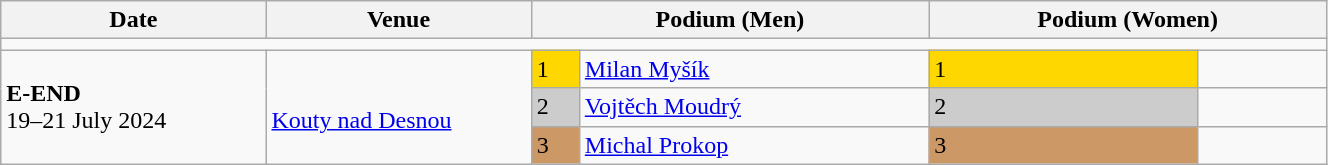<table class="wikitable" width=70%>
<tr>
<th>Date</th>
<th width=20%>Venue</th>
<th colspan=2 width=30%>Podium (Men)</th>
<th colspan=2 width=30%>Podium (Women)</th>
</tr>
<tr>
<td colspan=6></td>
</tr>
<tr>
<td rowspan=3><strong>E-END</strong> <br> 19–21 July 2024</td>
<td rowspan=3><br><a href='#'>Kouty nad Desnou</a></td>
<td bgcolor=FFD700>1</td>
<td><a href='#'>Milan Myšík</a></td>
<td bgcolor=FFD700>1</td>
<td></td>
</tr>
<tr>
<td bgcolor=CCCCCC>2</td>
<td><a href='#'>Vojtěch Moudrý</a></td>
<td bgcolor=CCCCCC>2</td>
<td></td>
</tr>
<tr>
<td bgcolor=CC9966>3</td>
<td><a href='#'>Michal Prokop</a></td>
<td bgcolor=CC9966>3</td>
<td></td>
</tr>
</table>
